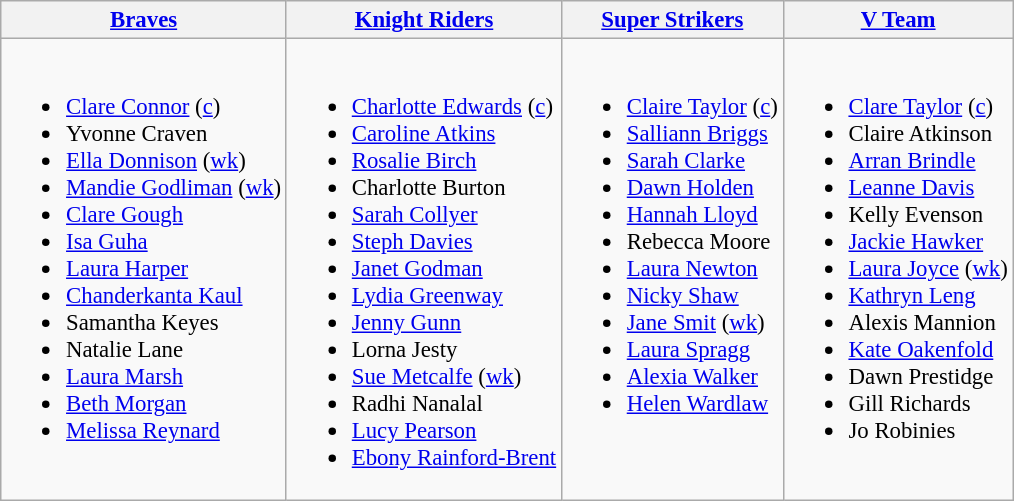<table class="wikitable" Style="font-size:95%;">
<tr>
<th><a href='#'>Braves</a></th>
<th><a href='#'>Knight Riders</a></th>
<th><a href='#'>Super Strikers</a></th>
<th><a href='#'>V Team</a></th>
</tr>
<tr>
<td valign=top><br><ul><li> <a href='#'>Clare Connor</a> (<a href='#'>c</a>)</li><li> Yvonne Craven</li><li> <a href='#'>Ella Donnison</a> (<a href='#'>wk</a>)</li><li> <a href='#'>Mandie Godliman</a> (<a href='#'>wk</a>)</li><li> <a href='#'>Clare Gough</a></li><li> <a href='#'>Isa Guha</a></li><li> <a href='#'>Laura Harper</a></li><li> <a href='#'>Chanderkanta Kaul</a></li><li> Samantha Keyes</li><li> Natalie Lane</li><li> <a href='#'>Laura Marsh</a></li><li> <a href='#'>Beth Morgan</a></li><li> <a href='#'>Melissa Reynard</a></li></ul></td>
<td valign=top><br><ul><li> <a href='#'>Charlotte Edwards</a> (<a href='#'>c</a>)</li><li> <a href='#'>Caroline Atkins</a></li><li> <a href='#'>Rosalie Birch</a></li><li> Charlotte Burton</li><li> <a href='#'>Sarah Collyer</a></li><li> <a href='#'>Steph Davies</a></li><li> <a href='#'>Janet Godman</a></li><li> <a href='#'>Lydia Greenway</a></li><li> <a href='#'>Jenny Gunn</a></li><li> Lorna Jesty</li><li> <a href='#'>Sue Metcalfe</a> (<a href='#'>wk</a>)</li><li> Radhi Nanalal</li><li> <a href='#'>Lucy Pearson</a></li><li> <a href='#'>Ebony Rainford-Brent</a></li></ul></td>
<td valign=top><br><ul><li> <a href='#'>Claire Taylor</a> (<a href='#'>c</a>)</li><li> <a href='#'>Salliann Briggs</a></li><li> <a href='#'>Sarah Clarke</a></li><li> <a href='#'>Dawn Holden</a></li><li> <a href='#'>Hannah Lloyd</a></li><li> Rebecca Moore</li><li> <a href='#'>Laura Newton</a></li><li> <a href='#'>Nicky Shaw</a></li><li> <a href='#'>Jane Smit</a> (<a href='#'>wk</a>)</li><li> <a href='#'>Laura Spragg</a></li><li> <a href='#'>Alexia Walker</a></li><li> <a href='#'>Helen Wardlaw</a></li></ul></td>
<td valign=top><br><ul><li> <a href='#'>Clare Taylor</a> (<a href='#'>c</a>)</li><li> Claire Atkinson</li><li> <a href='#'>Arran Brindle</a></li><li> <a href='#'>Leanne Davis</a></li><li> Kelly Evenson</li><li> <a href='#'>Jackie Hawker</a></li><li> <a href='#'>Laura Joyce</a> (<a href='#'>wk</a>)</li><li> <a href='#'>Kathryn Leng</a></li><li> Alexis Mannion</li><li> <a href='#'>Kate Oakenfold</a></li><li> Dawn Prestidge</li><li> Gill Richards</li><li> Jo Robinies</li></ul></td>
</tr>
</table>
